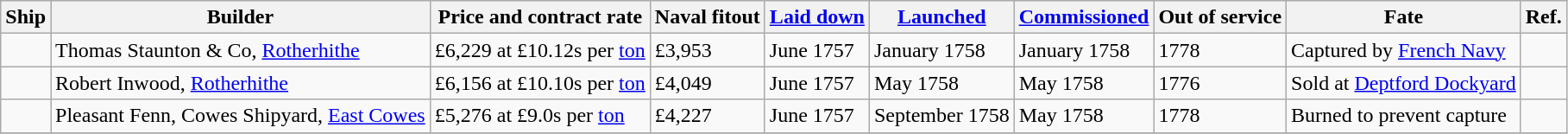<table class="wikitable sortable" border="1";">
<tr>
<th align = center>Ship</th>
<th align = center>Builder</th>
<th align = center>Price and contract rate</th>
<th align = center>Naval fitout</th>
<th align = center><a href='#'>Laid down</a></th>
<th align = center><a href='#'>Launched</a></th>
<th align = center><a href='#'>Commissioned</a></th>
<th align = center>Out of service</th>
<th align = center class=unsortable>Fate</th>
<th align = center>Ref.</th>
</tr>
<tr>
<td></td>
<td>Thomas Staunton & Co, <a href='#'>Rotherhithe</a></td>
<td>£6,229 at £10.12s per <a href='#'>ton</a></td>
<td>£3,953</td>
<td>June 1757</td>
<td>January 1758</td>
<td>January 1758</td>
<td>1778</td>
<td>Captured by <a href='#'>French Navy</a></td>
<td></td>
</tr>
<tr>
<td></td>
<td>Robert Inwood, <a href='#'>Rotherhithe</a></td>
<td>£6,156 at £10.10s per <a href='#'>ton</a></td>
<td>£4,049</td>
<td>June 1757</td>
<td>May 1758</td>
<td>May 1758</td>
<td>1776</td>
<td>Sold at <a href='#'>Deptford Dockyard</a></td>
<td></td>
</tr>
<tr>
<td></td>
<td>Pleasant Fenn, Cowes Shipyard, <a href='#'>East Cowes</a></td>
<td>£5,276 at £9.0s per <a href='#'>ton</a></td>
<td>£4,227</td>
<td>June 1757</td>
<td>September 1758</td>
<td>May 1758</td>
<td>1778</td>
<td>Burned to prevent capture</td>
<td></td>
</tr>
<tr>
</tr>
</table>
